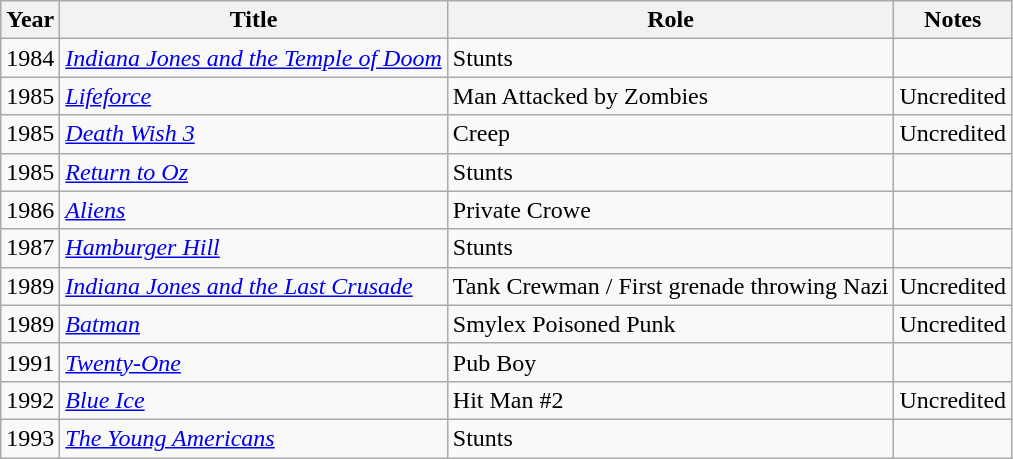<table class="wikitable">
<tr>
<th>Year</th>
<th>Title</th>
<th>Role</th>
<th>Notes</th>
</tr>
<tr>
<td>1984</td>
<td><em><a href='#'>Indiana Jones and the Temple of Doom</a></em></td>
<td>Stunts</td>
<td></td>
</tr>
<tr>
<td>1985</td>
<td><em><a href='#'>Lifeforce</a></em></td>
<td>Man Attacked by Zombies</td>
<td>Uncredited</td>
</tr>
<tr>
<td>1985</td>
<td><em><a href='#'>Death Wish 3</a></em></td>
<td>Creep</td>
<td>Uncredited</td>
</tr>
<tr>
<td>1985</td>
<td><em><a href='#'>Return to Oz</a></em></td>
<td>Stunts</td>
<td></td>
</tr>
<tr>
<td>1986</td>
<td><em><a href='#'>Aliens</a></em></td>
<td>Private Crowe</td>
<td></td>
</tr>
<tr>
<td>1987</td>
<td><em><a href='#'>Hamburger Hill</a></em></td>
<td>Stunts</td>
<td></td>
</tr>
<tr>
<td>1989</td>
<td><em><a href='#'>Indiana Jones and the Last Crusade</a></em></td>
<td>Tank Crewman / First grenade throwing Nazi</td>
<td>Uncredited</td>
</tr>
<tr>
<td>1989</td>
<td><em><a href='#'>Batman</a></em></td>
<td>Smylex Poisoned Punk</td>
<td>Uncredited</td>
</tr>
<tr>
<td>1991</td>
<td><em><a href='#'>Twenty-One</a></em></td>
<td>Pub Boy</td>
<td></td>
</tr>
<tr>
<td>1992</td>
<td><em><a href='#'>Blue Ice</a></em></td>
<td>Hit Man #2</td>
<td>Uncredited</td>
</tr>
<tr>
<td>1993</td>
<td><em><a href='#'>The Young Americans</a></em></td>
<td>Stunts</td>
<td></td>
</tr>
</table>
